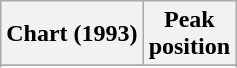<table class="wikitable sortable">
<tr>
<th align="left">Chart (1993)</th>
<th align="center">Peak<br>position</th>
</tr>
<tr>
</tr>
<tr>
</tr>
</table>
